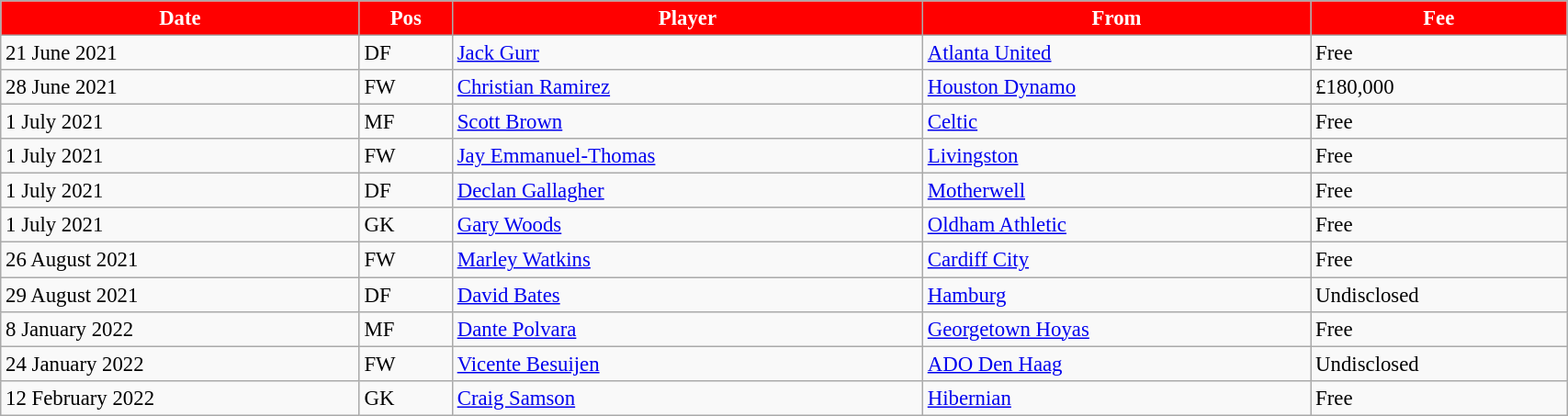<table class="wikitable" style="text-align:center; font-size:95%;width:90%; text-align:left">
<tr>
<th style="background:#FF0000; color:#FFFFFF;" scope="col"><strong>Date</strong></th>
<th style="background:#FF0000; color:#FFFFFF;" scope="col"><strong>Pos</strong></th>
<th style="background:#FF0000; color:#FFFFFF;" scope="col"><strong>Player</strong></th>
<th style="background:#FF0000; color:#FFFFFF;" scope="col"><strong>From</strong></th>
<th style="background:#FF0000; color:#FFFFFF;" scope="col"><strong>Fee</strong></th>
</tr>
<tr>
<td>21 June 2021</td>
<td>DF</td>
<td> <a href='#'>Jack Gurr</a></td>
<td> <a href='#'>Atlanta United</a></td>
<td>Free</td>
</tr>
<tr>
<td>28 June 2021</td>
<td>FW</td>
<td> <a href='#'>Christian Ramirez</a></td>
<td> <a href='#'>Houston Dynamo</a></td>
<td>£180,000</td>
</tr>
<tr>
<td>1 July 2021</td>
<td>MF</td>
<td> <a href='#'>Scott Brown</a></td>
<td> <a href='#'>Celtic</a></td>
<td>Free</td>
</tr>
<tr>
<td>1 July 2021</td>
<td>FW</td>
<td> <a href='#'>Jay Emmanuel-Thomas</a></td>
<td> <a href='#'>Livingston</a></td>
<td>Free</td>
</tr>
<tr>
<td>1 July 2021</td>
<td>DF</td>
<td> <a href='#'>Declan Gallagher</a></td>
<td> <a href='#'>Motherwell</a></td>
<td>Free</td>
</tr>
<tr>
<td>1 July 2021</td>
<td>GK</td>
<td> <a href='#'>Gary Woods</a></td>
<td> <a href='#'>Oldham Athletic</a></td>
<td>Free</td>
</tr>
<tr>
<td>26 August 2021</td>
<td>FW</td>
<td> <a href='#'>Marley Watkins</a></td>
<td> <a href='#'>Cardiff City</a></td>
<td>Free</td>
</tr>
<tr>
<td>29 August 2021</td>
<td>DF</td>
<td> <a href='#'>David Bates</a></td>
<td> <a href='#'>Hamburg</a></td>
<td>Undisclosed</td>
</tr>
<tr>
<td>8 January 2022</td>
<td>MF</td>
<td> <a href='#'>Dante Polvara</a></td>
<td> <a href='#'>Georgetown Hoyas</a></td>
<td>Free</td>
</tr>
<tr>
<td>24 January 2022</td>
<td>FW</td>
<td> <a href='#'>Vicente Besuijen</a></td>
<td> <a href='#'>ADO Den Haag</a></td>
<td>Undisclosed</td>
</tr>
<tr>
<td>12 February 2022</td>
<td>GK</td>
<td> <a href='#'>Craig Samson</a></td>
<td> <a href='#'>Hibernian</a></td>
<td>Free</td>
</tr>
</table>
